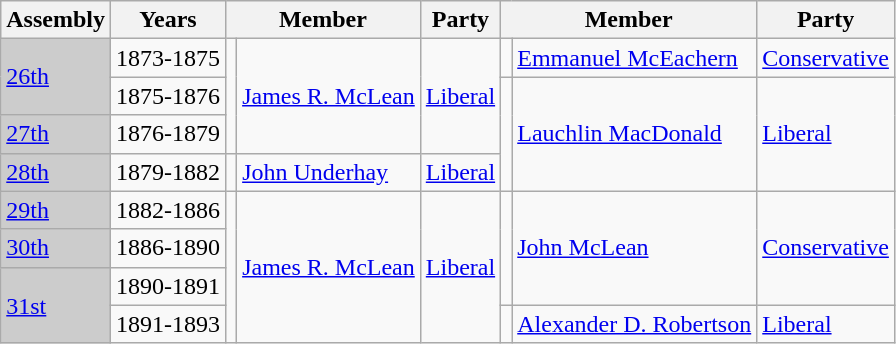<table class="wikitable">
<tr>
<th>Assembly</th>
<th>Years</th>
<th colspan="2">Member</th>
<th>Party</th>
<th colspan="2">Member</th>
<th>Party</th>
</tr>
<tr>
<td bgcolor="CCCCCC" rowspan="2"><a href='#'>26th</a></td>
<td>1873-1875</td>
<td rowspan="3" ></td>
<td rowspan="3"><a href='#'>James R. McLean</a></td>
<td rowspan="3"><a href='#'>Liberal</a></td>
<td></td>
<td><a href='#'>Emmanuel McEachern</a></td>
<td><a href='#'>Conservative</a></td>
</tr>
<tr>
<td>1875-1876</td>
<td rowspan="3" ></td>
<td rowspan="3"><a href='#'>Lauchlin MacDonald</a></td>
<td rowspan="3"><a href='#'>Liberal</a></td>
</tr>
<tr>
<td bgcolor="CCCCCC"><a href='#'>27th</a></td>
<td>1876-1879</td>
</tr>
<tr>
<td bgcolor="CCCCCC"><a href='#'>28th</a></td>
<td>1879-1882</td>
<td></td>
<td><a href='#'>John Underhay</a></td>
<td><a href='#'>Liberal</a></td>
</tr>
<tr>
<td bgcolor="CCCCCC"><a href='#'>29th</a></td>
<td>1882-1886</td>
<td rowspan="4" ></td>
<td rowspan="4"><a href='#'>James R. McLean</a></td>
<td rowspan="4"><a href='#'>Liberal</a></td>
<td rowspan="3" ></td>
<td rowspan="3"><a href='#'>John McLean</a></td>
<td rowspan="3"><a href='#'>Conservative</a></td>
</tr>
<tr>
<td bgcolor="CCCCCC"><a href='#'>30th</a></td>
<td>1886-1890</td>
</tr>
<tr>
<td bgcolor="CCCCCC" rowspan=2><a href='#'>31st</a></td>
<td>1890-1891</td>
</tr>
<tr>
<td>1891-1893</td>
<td></td>
<td><a href='#'>Alexander D. Robertson</a></td>
<td><a href='#'>Liberal</a></td>
</tr>
</table>
